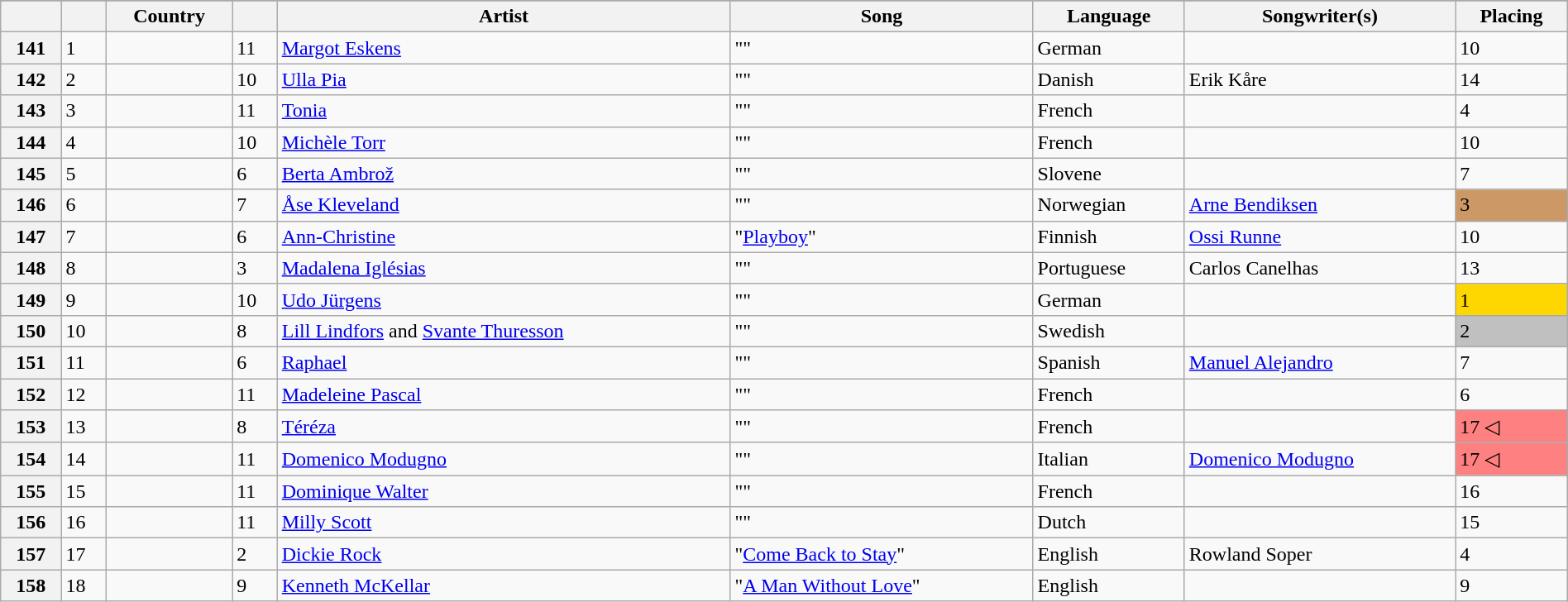<table class="wikitable plainrowheaders" style="width:100%">
<tr>
</tr>
<tr>
<th scope="col"></th>
<th scope="col"></th>
<th scope="col">Country</th>
<th scope="col"></th>
<th scope="col">Artist</th>
<th scope="col">Song</th>
<th scope="col">Language</th>
<th scope="col">Songwriter(s)</th>
<th scope="col">Placing</th>
</tr>
<tr>
<th scope="row">141</th>
<td>1</td>
<td></td>
<td>11</td>
<td><a href='#'>Margot Eskens</a></td>
<td>""</td>
<td>German</td>
<td></td>
<td>10</td>
</tr>
<tr>
<th scope="row">142</th>
<td>2</td>
<td></td>
<td>10</td>
<td><a href='#'>Ulla Pia</a></td>
<td>"<span>"</span></td>
<td>Danish</td>
<td>Erik Kåre</td>
<td>14</td>
</tr>
<tr>
<th scope="row">143</th>
<td>3</td>
<td></td>
<td>11</td>
<td><a href='#'>Tonia</a></td>
<td>""</td>
<td>French</td>
<td></td>
<td>4</td>
</tr>
<tr>
<th scope="row">144</th>
<td>4</td>
<td></td>
<td>10</td>
<td><a href='#'>Michèle Torr</a></td>
<td>""</td>
<td>French</td>
<td></td>
<td>10</td>
</tr>
<tr>
<th scope="row">145</th>
<td>5</td>
<td></td>
<td>6</td>
<td><a href='#'>Berta Ambrož</a></td>
<td>""</td>
<td>Slovene</td>
<td></td>
<td>7</td>
</tr>
<tr>
<th scope="row">146</th>
<td>6</td>
<td></td>
<td>7</td>
<td><a href='#'>Åse Kleveland</a></td>
<td>""</td>
<td>Norwegian</td>
<td><a href='#'>Arne Bendiksen</a></td>
<td bgcolor="#C96">3</td>
</tr>
<tr>
<th scope="row">147</th>
<td>7</td>
<td></td>
<td>6</td>
<td><a href='#'>Ann-Christine</a></td>
<td>"<a href='#'>Playboy</a>"</td>
<td>Finnish</td>
<td><a href='#'>Ossi Runne</a></td>
<td>10</td>
</tr>
<tr>
<th scope="row">148</th>
<td>8</td>
<td></td>
<td>3</td>
<td><a href='#'>Madalena Iglésias</a></td>
<td>""</td>
<td>Portuguese</td>
<td>Carlos Canelhas</td>
<td>13</td>
</tr>
<tr>
<th scope="row">149</th>
<td>9</td>
<td></td>
<td>10</td>
<td><a href='#'>Udo Jürgens</a></td>
<td>""</td>
<td>German</td>
<td></td>
<td bgcolor="gold">1</td>
</tr>
<tr>
<th scope="row">150</th>
<td>10</td>
<td></td>
<td>8</td>
<td><a href='#'>Lill Lindfors</a> and <a href='#'>Svante Thuresson</a></td>
<td>""</td>
<td>Swedish</td>
<td></td>
<td bgcolor="silver">2</td>
</tr>
<tr>
<th scope="row">151</th>
<td>11</td>
<td></td>
<td>6</td>
<td><a href='#'>Raphael</a></td>
<td>""</td>
<td>Spanish</td>
<td><a href='#'>Manuel Alejandro</a></td>
<td>7</td>
</tr>
<tr>
<th scope="row">152</th>
<td>12</td>
<td></td>
<td>11</td>
<td><a href='#'>Madeleine Pascal</a></td>
<td>""</td>
<td>French</td>
<td></td>
<td>6</td>
</tr>
<tr>
<th scope="row">153</th>
<td>13</td>
<td></td>
<td>8</td>
<td><a href='#'>Téréza</a></td>
<td>""</td>
<td>French</td>
<td></td>
<td bgcolor="#FE8080">17 ◁</td>
</tr>
<tr>
<th scope="row">154</th>
<td>14</td>
<td></td>
<td>11</td>
<td><a href='#'>Domenico Modugno</a></td>
<td>""</td>
<td>Italian</td>
<td><a href='#'>Domenico Modugno</a></td>
<td bgcolor="#FE8080">17 ◁</td>
</tr>
<tr>
<th scope="row">155</th>
<td>15</td>
<td></td>
<td>11</td>
<td><a href='#'>Dominique Walter</a></td>
<td>""</td>
<td>French</td>
<td></td>
<td>16</td>
</tr>
<tr>
<th scope="row">156</th>
<td>16</td>
<td></td>
<td>11</td>
<td><a href='#'>Milly Scott</a></td>
<td>""</td>
<td>Dutch</td>
<td></td>
<td>15</td>
</tr>
<tr>
<th scope="row">157</th>
<td>17</td>
<td></td>
<td>2</td>
<td><a href='#'>Dickie Rock</a></td>
<td>"<a href='#'>Come Back to Stay</a>"</td>
<td>English</td>
<td>Rowland Soper</td>
<td>4</td>
</tr>
<tr>
<th scope="row">158</th>
<td>18</td>
<td></td>
<td>9</td>
<td><a href='#'>Kenneth McKellar</a></td>
<td>"<a href='#'>A Man Without Love</a>"</td>
<td>English</td>
<td></td>
<td>9</td>
</tr>
</table>
